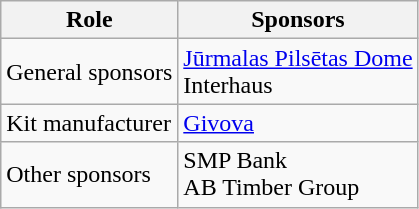<table class="wikitable">
<tr>
<th>Role</th>
<th>Sponsors</th>
</tr>
<tr>
<td>General sponsors</td>
<td> <a href='#'>Jūrmalas Pilsētas Dome</a><br> Interhaus</td>
</tr>
<tr>
<td>Kit manufacturer</td>
<td> <a href='#'>Givova</a></td>
</tr>
<tr>
<td>Other sponsors</td>
<td> SMP Bank<br> AB Timber Group</td>
</tr>
</table>
